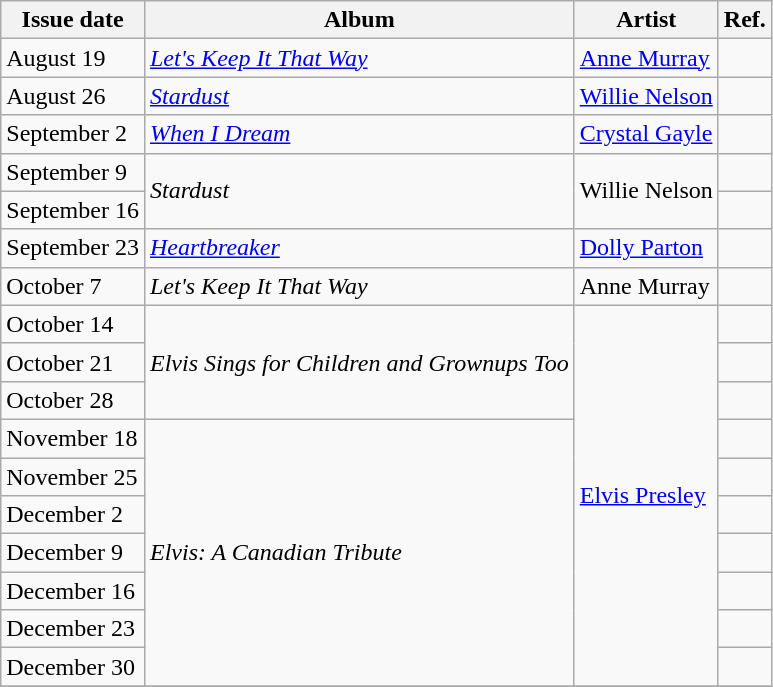<table class="wikitable">
<tr>
<th>Issue date</th>
<th>Album</th>
<th>Artist</th>
<th>Ref.</th>
</tr>
<tr>
<td>August 19</td>
<td><em><a href='#'>Let's Keep It That Way</a></em></td>
<td><a href='#'>Anne Murray</a></td>
<td></td>
</tr>
<tr>
<td>August 26</td>
<td><em><a href='#'>Stardust</a></em></td>
<td><a href='#'>Willie Nelson</a></td>
<td></td>
</tr>
<tr>
<td>September 2</td>
<td><em><a href='#'>When I Dream</a></em></td>
<td><a href='#'>Crystal Gayle</a></td>
<td></td>
</tr>
<tr>
<td>September 9</td>
<td rowspan="2"><em>Stardust</em></td>
<td rowspan="2">Willie Nelson</td>
<td></td>
</tr>
<tr>
<td>September 16</td>
<td></td>
</tr>
<tr>
<td>September 23</td>
<td><em><a href='#'>Heartbreaker</a></em></td>
<td><a href='#'>Dolly Parton</a></td>
<td></td>
</tr>
<tr>
<td>October 7</td>
<td><em>Let's Keep It That Way</em></td>
<td>Anne Murray</td>
<td></td>
</tr>
<tr>
<td>October 14</td>
<td rowspan="3"><em>Elvis Sings for Children and Grownups Too</em></td>
<td rowspan="10"><a href='#'>Elvis Presley</a></td>
<td></td>
</tr>
<tr>
<td>October 21</td>
<td></td>
</tr>
<tr>
<td>October 28</td>
<td></td>
</tr>
<tr>
<td>November 18</td>
<td rowspan="7"><em>Elvis: A Canadian Tribute</em></td>
<td></td>
</tr>
<tr>
<td>November 25</td>
<td></td>
</tr>
<tr>
<td>December 2</td>
<td></td>
</tr>
<tr>
<td>December 9</td>
<td></td>
</tr>
<tr>
<td>December 16</td>
<td></td>
</tr>
<tr>
<td>December 23</td>
<td></td>
</tr>
<tr>
<td>December 30</td>
<td></td>
</tr>
<tr>
</tr>
</table>
